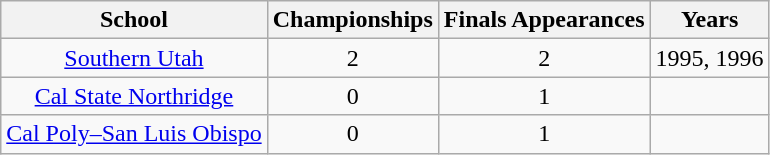<table class="wikitable sortable" style="text-align:center;">
<tr>
<th>School</th>
<th>Championships</th>
<th>Finals Appearances</th>
<th class=unsortable>Years</th>
</tr>
<tr>
<td><a href='#'>Southern Utah</a></td>
<td>2</td>
<td>2</td>
<td align=left>1995, 1996</td>
</tr>
<tr>
<td><a href='#'>Cal State Northridge</a></td>
<td>0</td>
<td>1</td>
<td align=left></td>
</tr>
<tr>
<td><a href='#'>Cal Poly–San Luis Obispo</a></td>
<td>0</td>
<td>1</td>
<td align=left></td>
</tr>
</table>
